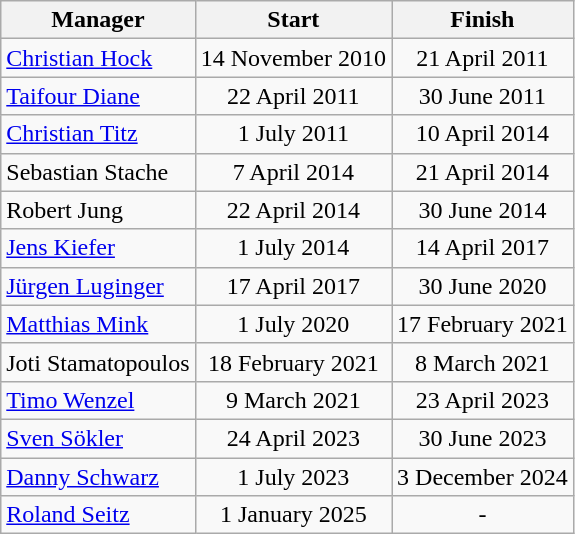<table class="wikitable">
<tr>
<th>Manager</th>
<th>Start</th>
<th>Finish</th>
</tr>
<tr align="center">
<td align="left"><a href='#'>Christian Hock</a></td>
<td>14 November 2010</td>
<td>21 April 2011</td>
</tr>
<tr align="center">
<td align="left"> <a href='#'>Taifour Diane</a></td>
<td>22 April 2011</td>
<td>30 June 2011</td>
</tr>
<tr align="center">
<td align="left"><a href='#'>Christian Titz</a></td>
<td>1 July 2011</td>
<td>10 April 2014</td>
</tr>
<tr align="center">
<td align="left">Sebastian Stache</td>
<td>7 April 2014</td>
<td>21 April 2014</td>
</tr>
<tr align="center">
<td align="left">Robert Jung</td>
<td>22 April 2014</td>
<td>30 June 2014</td>
</tr>
<tr align="center">
<td align="left"><a href='#'>Jens Kiefer</a></td>
<td>1 July 2014</td>
<td>14 April 2017</td>
</tr>
<tr align="center">
<td align="left"><a href='#'>Jürgen Luginger</a></td>
<td>17 April 2017</td>
<td>30 June 2020</td>
</tr>
<tr align="center">
<td align="left"><a href='#'>Matthias Mink</a></td>
<td>1 July 2020</td>
<td>17 February 2021</td>
</tr>
<tr align="center">
<td align="left"> Joti Stamatopoulos</td>
<td>18 February 2021</td>
<td>8 March 2021</td>
</tr>
<tr align="center">
<td align="left"><a href='#'>Timo Wenzel</a></td>
<td>9 March 2021</td>
<td>23 April 2023</td>
</tr>
<tr align="center">
<td align="left"><a href='#'>Sven Sökler</a></td>
<td>24 April 2023</td>
<td>30 June 2023</td>
</tr>
<tr align="center">
<td align="left"><a href='#'>Danny Schwarz</a></td>
<td>1 July 2023</td>
<td>3 December 2024</td>
</tr>
<tr align="center">
<td align="left"><a href='#'>Roland Seitz</a></td>
<td>1 January 2025</td>
<td>-</td>
</tr>
</table>
